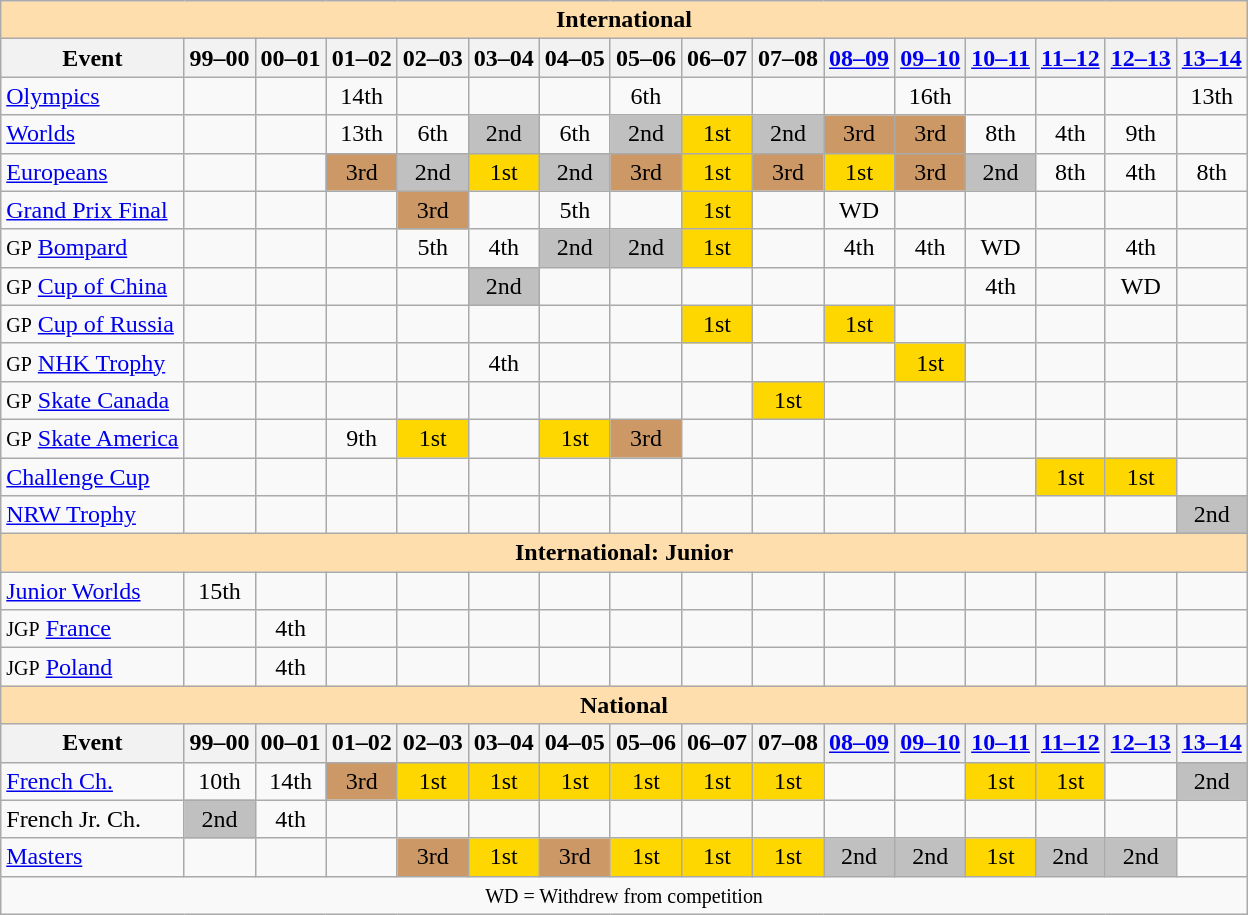<table class="wikitable" style="text-align:center">
<tr>
<th style="background-color: #ffdead; " colspan=16 align=center>International</th>
</tr>
<tr>
<th>Event</th>
<th>99–00</th>
<th>00–01</th>
<th>01–02</th>
<th>02–03</th>
<th>03–04</th>
<th>04–05</th>
<th>05–06</th>
<th>06–07</th>
<th>07–08</th>
<th><a href='#'>08–09</a></th>
<th><a href='#'>09–10</a></th>
<th><a href='#'>10–11</a></th>
<th><a href='#'>11–12</a></th>
<th><a href='#'>12–13</a></th>
<th><a href='#'>13–14</a></th>
</tr>
<tr>
<td align=left><a href='#'>Olympics</a></td>
<td></td>
<td></td>
<td>14th</td>
<td></td>
<td></td>
<td></td>
<td>6th</td>
<td></td>
<td></td>
<td></td>
<td>16th</td>
<td></td>
<td></td>
<td></td>
<td>13th</td>
</tr>
<tr>
<td align=left><a href='#'>Worlds</a></td>
<td></td>
<td></td>
<td>13th</td>
<td>6th</td>
<td bgcolor=silver>2nd</td>
<td>6th</td>
<td bgcolor=silver>2nd</td>
<td bgcolor=gold>1st</td>
<td bgcolor=silver>2nd</td>
<td bgcolor=cc9966>3rd</td>
<td bgcolor=cc9966>3rd</td>
<td>8th</td>
<td>4th</td>
<td>9th</td>
<td></td>
</tr>
<tr>
<td align=left><a href='#'>Europeans</a></td>
<td></td>
<td></td>
<td bgcolor=cc9966>3rd</td>
<td bgcolor=silver>2nd</td>
<td bgcolor=gold>1st</td>
<td bgcolor=silver>2nd</td>
<td bgcolor=cc9966>3rd</td>
<td bgcolor=gold>1st</td>
<td bgcolor=cc9966>3rd</td>
<td bgcolor=gold>1st</td>
<td bgcolor=cc9966>3rd</td>
<td bgcolor=silver>2nd</td>
<td>8th</td>
<td>4th</td>
<td>8th</td>
</tr>
<tr>
<td align=left><a href='#'>Grand Prix Final</a></td>
<td></td>
<td></td>
<td></td>
<td bgcolor=cc9966>3rd</td>
<td></td>
<td>5th</td>
<td></td>
<td bgcolor="gold">1st</td>
<td></td>
<td>WD</td>
<td></td>
<td></td>
<td></td>
<td></td>
<td></td>
</tr>
<tr>
<td align=left><small>GP</small> <a href='#'>Bompard</a></td>
<td></td>
<td></td>
<td></td>
<td>5th</td>
<td>4th</td>
<td bgcolor=silver>2nd</td>
<td bgcolor=silver>2nd</td>
<td bgcolor=gold>1st</td>
<td></td>
<td>4th</td>
<td>4th</td>
<td>WD</td>
<td></td>
<td>4th</td>
<td></td>
</tr>
<tr>
<td align=left><small>GP</small> <a href='#'>Cup of China</a></td>
<td></td>
<td></td>
<td></td>
<td></td>
<td bgcolor=silver>2nd</td>
<td></td>
<td></td>
<td></td>
<td></td>
<td></td>
<td></td>
<td>4th</td>
<td></td>
<td>WD</td>
<td></td>
</tr>
<tr>
<td align=left><small>GP</small> <a href='#'>Cup of Russia</a></td>
<td></td>
<td></td>
<td></td>
<td></td>
<td></td>
<td></td>
<td></td>
<td bgcolor=gold>1st</td>
<td></td>
<td bgcolor=gold>1st</td>
<td></td>
<td></td>
<td></td>
<td></td>
<td></td>
</tr>
<tr>
<td align=left><small>GP</small> <a href='#'>NHK Trophy</a></td>
<td></td>
<td></td>
<td></td>
<td></td>
<td>4th</td>
<td></td>
<td></td>
<td></td>
<td></td>
<td></td>
<td bgcolor=gold>1st</td>
<td></td>
<td></td>
<td></td>
<td></td>
</tr>
<tr>
<td align=left><small>GP</small> <a href='#'>Skate Canada</a></td>
<td></td>
<td></td>
<td></td>
<td></td>
<td></td>
<td></td>
<td></td>
<td></td>
<td bgcolor=gold>1st</td>
<td></td>
<td></td>
<td></td>
<td></td>
<td></td>
<td></td>
</tr>
<tr>
<td align=left><small>GP</small> <a href='#'>Skate America</a></td>
<td></td>
<td></td>
<td>9th</td>
<td bgcolor=gold>1st</td>
<td></td>
<td bgcolor=gold>1st</td>
<td bgcolor=cc9966>3rd</td>
<td></td>
<td></td>
<td></td>
<td></td>
<td></td>
<td></td>
<td></td>
<td></td>
</tr>
<tr>
<td align=left><a href='#'>Challenge Cup</a></td>
<td></td>
<td></td>
<td></td>
<td></td>
<td></td>
<td></td>
<td></td>
<td></td>
<td></td>
<td></td>
<td></td>
<td></td>
<td bgcolor=gold>1st</td>
<td bgcolor=gold>1st</td>
<td></td>
</tr>
<tr>
<td align=left><a href='#'>NRW Trophy</a></td>
<td></td>
<td></td>
<td></td>
<td></td>
<td></td>
<td></td>
<td></td>
<td></td>
<td></td>
<td></td>
<td></td>
<td></td>
<td></td>
<td></td>
<td bgcolor=silver>2nd</td>
</tr>
<tr>
<th style="background-color: #ffdead; " colspan=16 align=center>International: Junior</th>
</tr>
<tr>
<td align=left><a href='#'>Junior Worlds</a></td>
<td>15th</td>
<td></td>
<td></td>
<td></td>
<td></td>
<td></td>
<td></td>
<td></td>
<td></td>
<td></td>
<td></td>
<td></td>
<td></td>
<td></td>
<td></td>
</tr>
<tr>
<td align=left><small>JGP</small> <a href='#'>France</a></td>
<td></td>
<td>4th</td>
<td></td>
<td></td>
<td></td>
<td></td>
<td></td>
<td></td>
<td></td>
<td></td>
<td></td>
<td></td>
<td></td>
<td></td>
<td></td>
</tr>
<tr>
<td align=left><small>JGP</small> <a href='#'>Poland</a></td>
<td></td>
<td>4th</td>
<td></td>
<td></td>
<td></td>
<td></td>
<td></td>
<td></td>
<td></td>
<td></td>
<td></td>
<td></td>
<td></td>
<td></td>
<td></td>
</tr>
<tr>
<th style="background-color: #ffdead; " colspan=16 align=center>National</th>
</tr>
<tr>
<th>Event</th>
<th>99–00</th>
<th>00–01</th>
<th>01–02</th>
<th>02–03</th>
<th>03–04</th>
<th>04–05</th>
<th>05–06</th>
<th>06–07</th>
<th>07–08</th>
<th><a href='#'>08–09</a></th>
<th><a href='#'>09–10</a></th>
<th><a href='#'>10–11</a></th>
<th><a href='#'>11–12</a></th>
<th><a href='#'>12–13</a></th>
<th><a href='#'>13–14</a></th>
</tr>
<tr>
<td align=left><a href='#'>French Ch.</a></td>
<td>10th</td>
<td>14th</td>
<td bgcolor=cc9966>3rd</td>
<td bgcolor=gold>1st</td>
<td bgcolor=gold>1st</td>
<td bgcolor=gold>1st</td>
<td bgcolor=gold>1st</td>
<td bgcolor=gold>1st</td>
<td bgcolor=gold>1st</td>
<td></td>
<td></td>
<td bgcolor="gold">1st</td>
<td bgcolor=gold>1st</td>
<td></td>
<td bgcolor="silver">2nd</td>
</tr>
<tr>
<td align=left>French Jr. Ch.</td>
<td bgcolor=silver>2nd</td>
<td>4th</td>
<td></td>
<td></td>
<td></td>
<td></td>
<td></td>
<td></td>
<td></td>
<td></td>
<td></td>
<td></td>
<td></td>
<td></td>
<td></td>
</tr>
<tr>
<td align=left><a href='#'>Masters</a></td>
<td></td>
<td></td>
<td></td>
<td bgcolor=cc9966>3rd</td>
<td bgcolor=gold>1st</td>
<td bgcolor=cc9966>3rd</td>
<td bgcolor=gold>1st</td>
<td bgcolor=gold>1st</td>
<td bgcolor=gold>1st</td>
<td bgcolor=silver>2nd</td>
<td bgcolor=silver>2nd</td>
<td bgcolor=gold>1st</td>
<td bgcolor=silver>2nd</td>
<td bgcolor=silver>2nd</td>
<td></td>
</tr>
<tr>
<td colspan=16 align=center><small> WD = Withdrew from competition</small></td>
</tr>
</table>
